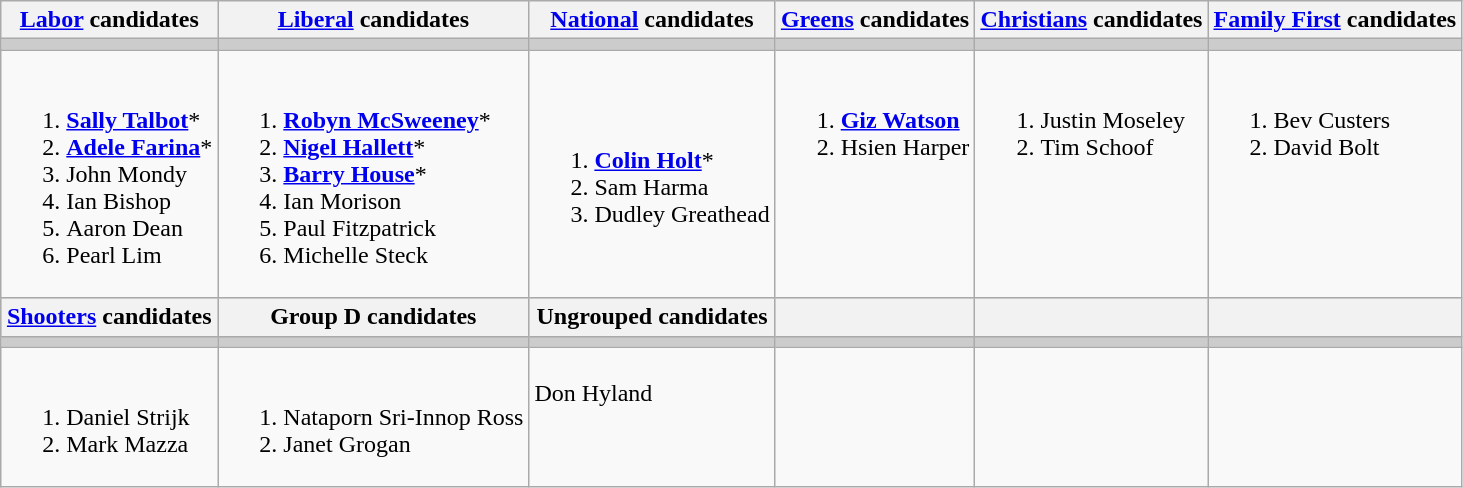<table class="wikitable">
<tr>
<th><a href='#'>Labor</a> candidates</th>
<th><a href='#'>Liberal</a> candidates</th>
<th><a href='#'>National</a> candidates</th>
<th><a href='#'>Greens</a> candidates</th>
<th><a href='#'>Christians</a> candidates</th>
<th><a href='#'>Family First</a> candidates</th>
</tr>
<tr bgcolor="#cccccc">
<td></td>
<td></td>
<td></td>
<td></td>
<td></td>
<td></td>
</tr>
<tr>
<td><br><ol><li><strong><a href='#'>Sally Talbot</a></strong>*</li><li><strong><a href='#'>Adele Farina</a></strong>*</li><li>John Mondy</li><li>Ian Bishop</li><li>Aaron Dean</li><li>Pearl Lim</li></ol></td>
<td><br><ol><li><strong><a href='#'>Robyn McSweeney</a></strong>*</li><li><strong><a href='#'>Nigel Hallett</a></strong>*</li><li><strong><a href='#'>Barry House</a></strong>*</li><li>Ian Morison</li><li>Paul Fitzpatrick</li><li>Michelle Steck</li></ol></td>
<td><br><ol><li><strong><a href='#'>Colin Holt</a></strong>*</li><li>Sam Harma</li><li>Dudley Greathead</li></ol></td>
<td valign=top><br><ol><li><strong><a href='#'>Giz Watson</a></strong></li><li>Hsien Harper</li></ol></td>
<td valign=top><br><ol><li>Justin Moseley</li><li>Tim Schoof</li></ol></td>
<td valign=top><br><ol><li>Bev Custers</li><li>David Bolt</li></ol></td>
</tr>
<tr bgcolor="#cccccc">
<th><a href='#'>Shooters</a> candidates</th>
<th>Group D candidates</th>
<th>Ungrouped candidates</th>
<th></th>
<th></th>
<th></th>
</tr>
<tr bgcolor="#cccccc">
<td></td>
<td></td>
<td></td>
<td></td>
<td></td>
<td></td>
</tr>
<tr>
<td valign=top><br><ol><li>Daniel Strijk</li><li>Mark Mazza</li></ol></td>
<td valign=top><br><ol><li>Nataporn Sri-Innop Ross</li><li>Janet Grogan</li></ol></td>
<td valign=top><br>Don Hyland</td>
<td valign=top></td>
<td valign=top></td>
<td valign=top></td>
</tr>
</table>
